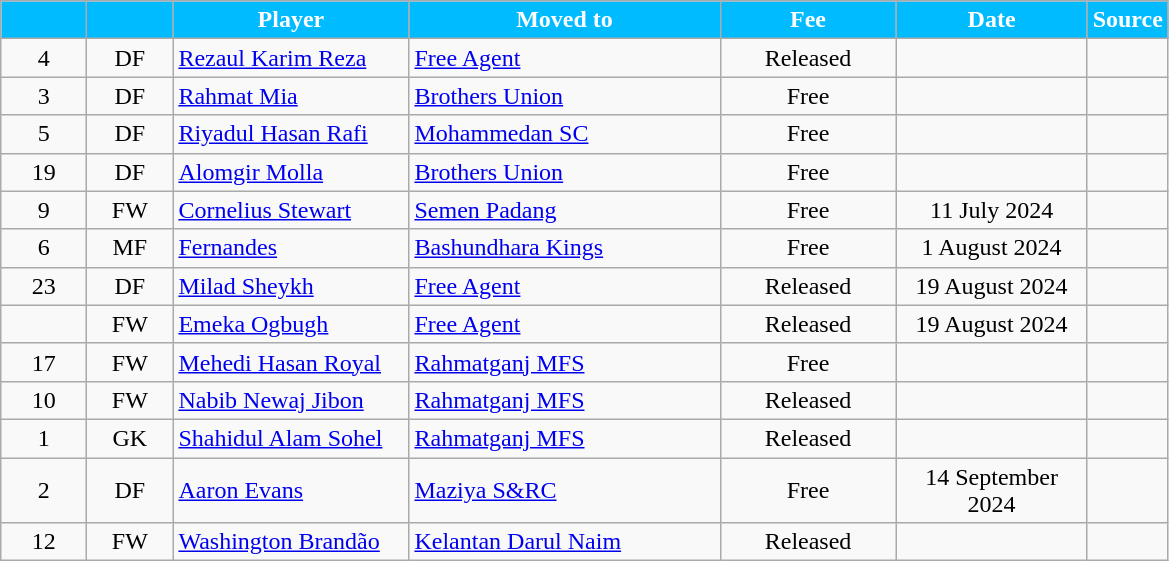<table class="wikitable plainrowheaders sortable" style="text-align:center; ">
<tr>
<th style="background:#00bbff; color:white; width:50px;"></th>
<th style="background:#00bbff; color:white; width:50px;"></th>
<th style="background:#00bbff; color:white; width:150px;">Player</th>
<th style="background:#00bbff; color:white; width:200px;">Moved to</th>
<th style="background:#00bbff; color:white; width:110px;">Fee</th>
<th style="background:#00bbff; color:white; width:120px;">Date</th>
<th style="background:#00bbff; color:white; width:25px;">Source</th>
</tr>
<tr>
<td align="center">4</td>
<td align="center">DF</td>
<td align="left"><a href='#'>Rezaul Karim Reza</a></td>
<td align="left"><a href='#'>Free Agent</a></td>
<td align="center">Released</td>
<td></td>
<td></td>
</tr>
<tr>
<td align="center">3</td>
<td align="center">DF</td>
<td align="left"><a href='#'>Rahmat Mia</a></td>
<td align="left"><a href='#'>Brothers Union</a></td>
<td align="center">Free</td>
<td></td>
<td></td>
</tr>
<tr>
<td align="center">5</td>
<td align="center">DF</td>
<td align="left"><a href='#'>Riyadul Hasan Rafi</a></td>
<td align="left"><a href='#'>Mohammedan SC</a></td>
<td align="center">Free</td>
<td></td>
<td></td>
</tr>
<tr>
<td align="center">19</td>
<td align="center">DF</td>
<td align="left"><a href='#'>Alomgir Molla</a></td>
<td align="left"><a href='#'>Brothers Union</a></td>
<td align="center">Free</td>
<td></td>
<td></td>
</tr>
<tr>
<td align="center">9</td>
<td align="center">FW</td>
<td align="left"> <a href='#'>Cornelius Stewart</a></td>
<td align="left"> <a href='#'>Semen Padang</a></td>
<td align="center">Free</td>
<td>11 July 2024</td>
<td></td>
</tr>
<tr>
<td align="center">6</td>
<td align="center">MF</td>
<td align="left"> <a href='#'>Fernandes</a></td>
<td align="left"><a href='#'>Bashundhara Kings</a></td>
<td align="center">Free</td>
<td>1 August 2024</td>
<td></td>
</tr>
<tr>
<td align="center">23</td>
<td align="center">DF</td>
<td align="left"> <a href='#'>Milad Sheykh</a></td>
<td align="left"><a href='#'>Free Agent</a></td>
<td align="center">Released</td>
<td>19 August 2024</td>
<td></td>
</tr>
<tr>
<td align="center"></td>
<td align="center">FW</td>
<td align="left"> <a href='#'>Emeka Ogbugh</a></td>
<td align="left"><a href='#'>Free Agent</a></td>
<td align="center">Released</td>
<td>19 August 2024</td>
<td></td>
</tr>
<tr>
<td align="center">17</td>
<td align="center">FW</td>
<td align="left"><a href='#'>Mehedi Hasan Royal</a></td>
<td align="left"><a href='#'>Rahmatganj MFS</a></td>
<td align="center">Free</td>
<td></td>
<td></td>
</tr>
<tr>
<td align="center">10</td>
<td align="center">FW</td>
<td align="left"><a href='#'>Nabib Newaj Jibon</a></td>
<td align="left"><a href='#'>Rahmatganj MFS</a></td>
<td align="center">Released</td>
<td></td>
<td></td>
</tr>
<tr>
<td align="center">1</td>
<td align="center">GK</td>
<td align="left"><a href='#'>Shahidul Alam Sohel</a></td>
<td align="left"><a href='#'>Rahmatganj MFS</a></td>
<td align="center">Released</td>
<td></td>
<td></td>
</tr>
<tr>
<td align="center">2</td>
<td align="center">DF</td>
<td align="left"> <a href='#'>Aaron Evans</a></td>
<td align="left"> <a href='#'>Maziya S&RC</a></td>
<td align="center">Free</td>
<td>14 September 2024</td>
<td></td>
</tr>
<tr>
<td align="center">12</td>
<td align="center">FW</td>
<td align="left"> <a href='#'>Washington Brandão</a></td>
<td align="left"> <a href='#'>Kelantan Darul Naim</a></td>
<td align="center">Released</td>
<td></td>
<td></td>
</tr>
</table>
